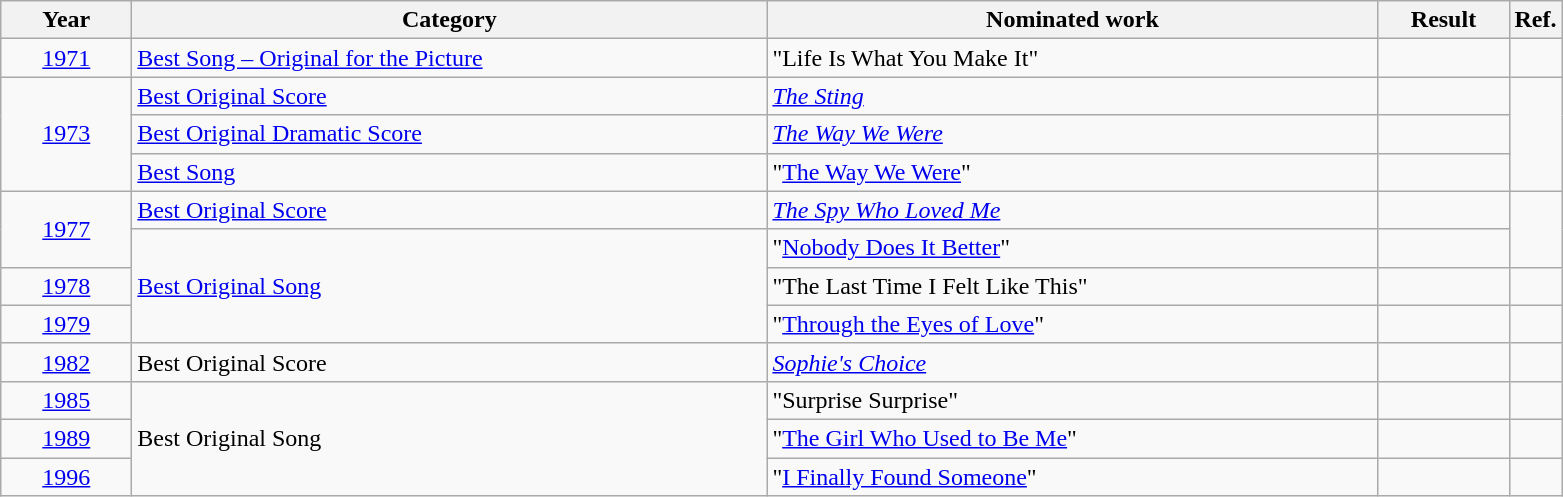<table class=wikitable>
<tr>
<th scope="col" style="width:5em;">Year</th>
<th scope="col" style="width:26em;">Category</th>
<th scope="col" style="width:25em;">Nominated work</th>
<th scope="col" style="width:5em;">Result</th>
<th>Ref.</th>
</tr>
<tr>
<td style="text-align:center;"><a href='#'>1971</a></td>
<td><a href='#'>Best Song – Original for the Picture</a></td>
<td>"Life Is What You Make It" </td>
<td></td>
<td align="center"></td>
</tr>
<tr>
<td style="text-align:center;", rowspan="3"><a href='#'>1973</a></td>
<td><a href='#'>Best Original Score</a></td>
<td><em><a href='#'>The Sting</a></em></td>
<td></td>
<td align="center" rowspan="3"> <br> </td>
</tr>
<tr>
<td><a href='#'>Best Original Dramatic Score</a></td>
<td><em><a href='#'>The Way We Were</a></em></td>
<td></td>
</tr>
<tr>
<td><a href='#'>Best Song</a></td>
<td>"<a href='#'>The Way We Were</a>" </td>
<td></td>
</tr>
<tr>
<td style="text-align:center;", rowspan="2"><a href='#'>1977</a></td>
<td><a href='#'>Best Original Score</a></td>
<td><em><a href='#'>The Spy Who Loved Me</a></em></td>
<td></td>
<td align="center" rowspan="2"></td>
</tr>
<tr>
<td rowspan="3"><a href='#'>Best Original Song</a></td>
<td>"<a href='#'>Nobody Does It Better</a>" </td>
<td></td>
</tr>
<tr>
<td style="text-align:center;"><a href='#'>1978</a></td>
<td>"The Last Time I Felt Like This" </td>
<td></td>
<td align="center"></td>
</tr>
<tr>
<td style="text-align:center;"><a href='#'>1979</a></td>
<td>"<a href='#'>Through the Eyes of Love</a>" </td>
<td></td>
<td align="center"></td>
</tr>
<tr>
<td style="text-align:center;"><a href='#'>1982</a></td>
<td>Best Original Score</td>
<td><em><a href='#'>Sophie's Choice</a></em></td>
<td></td>
<td align="center"></td>
</tr>
<tr>
<td style="text-align:center;"><a href='#'>1985</a></td>
<td rowspan="3">Best Original Song</td>
<td>"Surprise Surprise" </td>
<td></td>
<td align="center"></td>
</tr>
<tr>
<td style="text-align:center;"><a href='#'>1989</a></td>
<td>"<a href='#'>The Girl Who Used to Be Me</a>" </td>
<td></td>
<td align="center"></td>
</tr>
<tr>
<td style="text-align:center;"><a href='#'>1996</a></td>
<td>"<a href='#'>I Finally Found Someone</a>" </td>
<td></td>
<td align="center"></td>
</tr>
</table>
